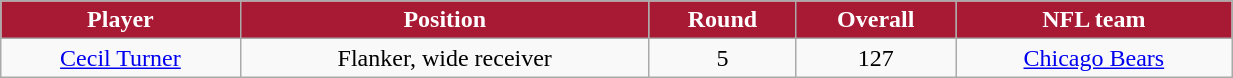<table class="wikitable" width="65%">
<tr align="center" style="background:#A81933;color:#FFFFFF;">
<td><strong>Player</strong></td>
<td><strong>Position</strong></td>
<td><strong>Round</strong></td>
<td><strong>Overall</strong></td>
<td><strong>NFL team</strong></td>
</tr>
<tr align="center" bgcolor="">
<td><a href='#'>Cecil Turner</a></td>
<td>Flanker, wide receiver</td>
<td>5</td>
<td>127</td>
<td><a href='#'>Chicago Bears</a></td>
</tr>
</table>
